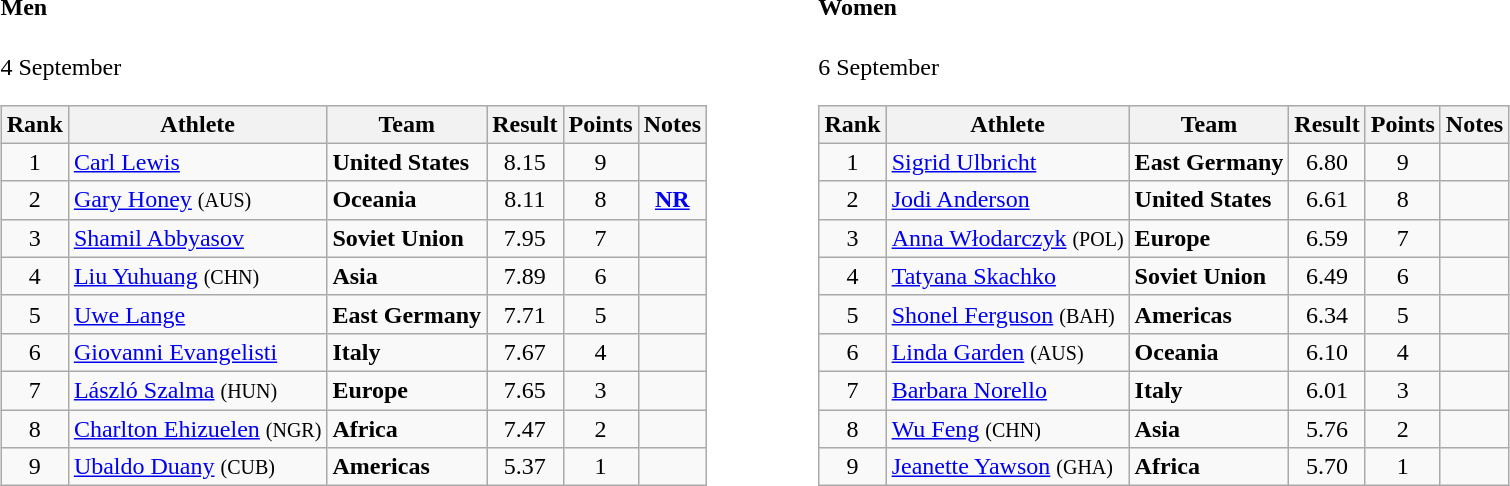<table>
<tr>
<td valign="top"><br><h4>Men</h4>4 September<table class="wikitable" style="text-align:center">
<tr>
<th>Rank</th>
<th>Athlete</th>
<th>Team</th>
<th>Result</th>
<th>Points</th>
<th>Notes</th>
</tr>
<tr>
<td>1</td>
<td align="left"><a href='#'>Carl Lewis</a></td>
<td align=left><strong>United States</strong></td>
<td>8.15</td>
<td>9</td>
<td></td>
</tr>
<tr>
<td>2</td>
<td align="left"><a href='#'>Gary Honey</a> <small>(AUS)</small></td>
<td align=left><strong>Oceania</strong></td>
<td>8.11</td>
<td>8</td>
<td><strong><a href='#'>NR</a></strong></td>
</tr>
<tr>
<td>3</td>
<td align="left"><a href='#'>Shamil Abbyasov</a></td>
<td align=left><strong>Soviet Union</strong></td>
<td>7.95</td>
<td>7</td>
<td></td>
</tr>
<tr>
<td>4</td>
<td align="left"><a href='#'>Liu Yuhuang</a> <small>(CHN)</small></td>
<td align=left><strong>Asia</strong></td>
<td>7.89</td>
<td>6</td>
<td></td>
</tr>
<tr>
<td>5</td>
<td align="left"><a href='#'>Uwe Lange</a></td>
<td align=left><strong>East Germany</strong></td>
<td>7.71</td>
<td>5</td>
<td></td>
</tr>
<tr>
<td>6</td>
<td align="left"><a href='#'>Giovanni Evangelisti</a></td>
<td align=left><strong>Italy</strong></td>
<td>7.67</td>
<td>4</td>
<td></td>
</tr>
<tr>
<td>7</td>
<td align="left"><a href='#'>László Szalma</a> <small>(HUN)</small></td>
<td align=left><strong>Europe</strong></td>
<td>7.65</td>
<td>3</td>
<td></td>
</tr>
<tr>
<td>8</td>
<td align="left"><a href='#'>Charlton Ehizuelen</a> <small>(NGR)</small></td>
<td align=left><strong>Africa</strong></td>
<td>7.47</td>
<td>2</td>
<td></td>
</tr>
<tr>
<td>9</td>
<td align="left"><a href='#'>Ubaldo Duany</a> <small>(CUB)</small></td>
<td align=left><strong>Americas</strong></td>
<td>5.37</td>
<td>1</td>
<td></td>
</tr>
</table>
</td>
<td width="50"> </td>
<td valign="top"><br><h4>Women</h4>6 September<table class="wikitable" style="text-align:center">
<tr>
<th>Rank</th>
<th>Athlete</th>
<th>Team</th>
<th>Result</th>
<th>Points</th>
<th>Notes</th>
</tr>
<tr>
<td>1</td>
<td align="left"><a href='#'>Sigrid Ulbricht</a></td>
<td align=left><strong>East Germany</strong></td>
<td>6.80</td>
<td>9</td>
<td></td>
</tr>
<tr>
<td>2</td>
<td align="left"><a href='#'>Jodi Anderson</a></td>
<td align=left><strong>United States</strong></td>
<td>6.61</td>
<td>8</td>
<td></td>
</tr>
<tr>
<td>3</td>
<td align="left"><a href='#'>Anna Włodarczyk</a> <small>(POL)</small></td>
<td align=left><strong>Europe</strong></td>
<td>6.59</td>
<td>7</td>
<td></td>
</tr>
<tr>
<td>4</td>
<td align="left"><a href='#'>Tatyana Skachko</a></td>
<td align=left><strong>Soviet Union</strong></td>
<td>6.49</td>
<td>6</td>
<td></td>
</tr>
<tr>
<td>5</td>
<td align="left"><a href='#'>Shonel Ferguson</a> <small>(BAH)</small></td>
<td align=left><strong>Americas</strong></td>
<td>6.34</td>
<td>5</td>
<td></td>
</tr>
<tr>
<td>6</td>
<td align="left"><a href='#'>Linda Garden</a> <small>(AUS)</small></td>
<td align=left><strong>Oceania</strong></td>
<td>6.10</td>
<td>4</td>
<td></td>
</tr>
<tr>
<td>7</td>
<td align="left"><a href='#'>Barbara Norello</a></td>
<td align=left><strong>Italy</strong></td>
<td>6.01</td>
<td>3</td>
<td></td>
</tr>
<tr>
<td>8</td>
<td align="left"><a href='#'>Wu Feng</a> <small>(CHN)</small></td>
<td align=left><strong>Asia</strong></td>
<td>5.76</td>
<td>2</td>
<td></td>
</tr>
<tr>
<td>9</td>
<td align="left"><a href='#'>Jeanette Yawson</a> <small>(GHA)</small></td>
<td align=left><strong>Africa</strong></td>
<td>5.70</td>
<td>1</td>
<td></td>
</tr>
</table>
</td>
</tr>
</table>
